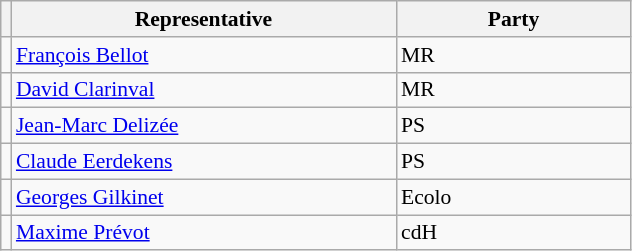<table class="sortable wikitable" style="text-align:left; font-size:90%">
<tr>
<th></th>
<th width="250">Representative</th>
<th width="150">Party</th>
</tr>
<tr>
<td></td>
<td align=left><a href='#'>François Bellot</a></td>
<td>MR</td>
</tr>
<tr>
<td></td>
<td align=left><a href='#'>David Clarinval</a></td>
<td>MR</td>
</tr>
<tr>
<td></td>
<td align=left><a href='#'>Jean-Marc Delizée</a></td>
<td>PS</td>
</tr>
<tr>
<td></td>
<td align=left><a href='#'>Claude Eerdekens</a></td>
<td>PS</td>
</tr>
<tr>
<td></td>
<td align=left><a href='#'>Georges Gilkinet</a></td>
<td>Ecolo</td>
</tr>
<tr>
<td></td>
<td align=left><a href='#'>Maxime Prévot</a></td>
<td>cdH</td>
</tr>
</table>
